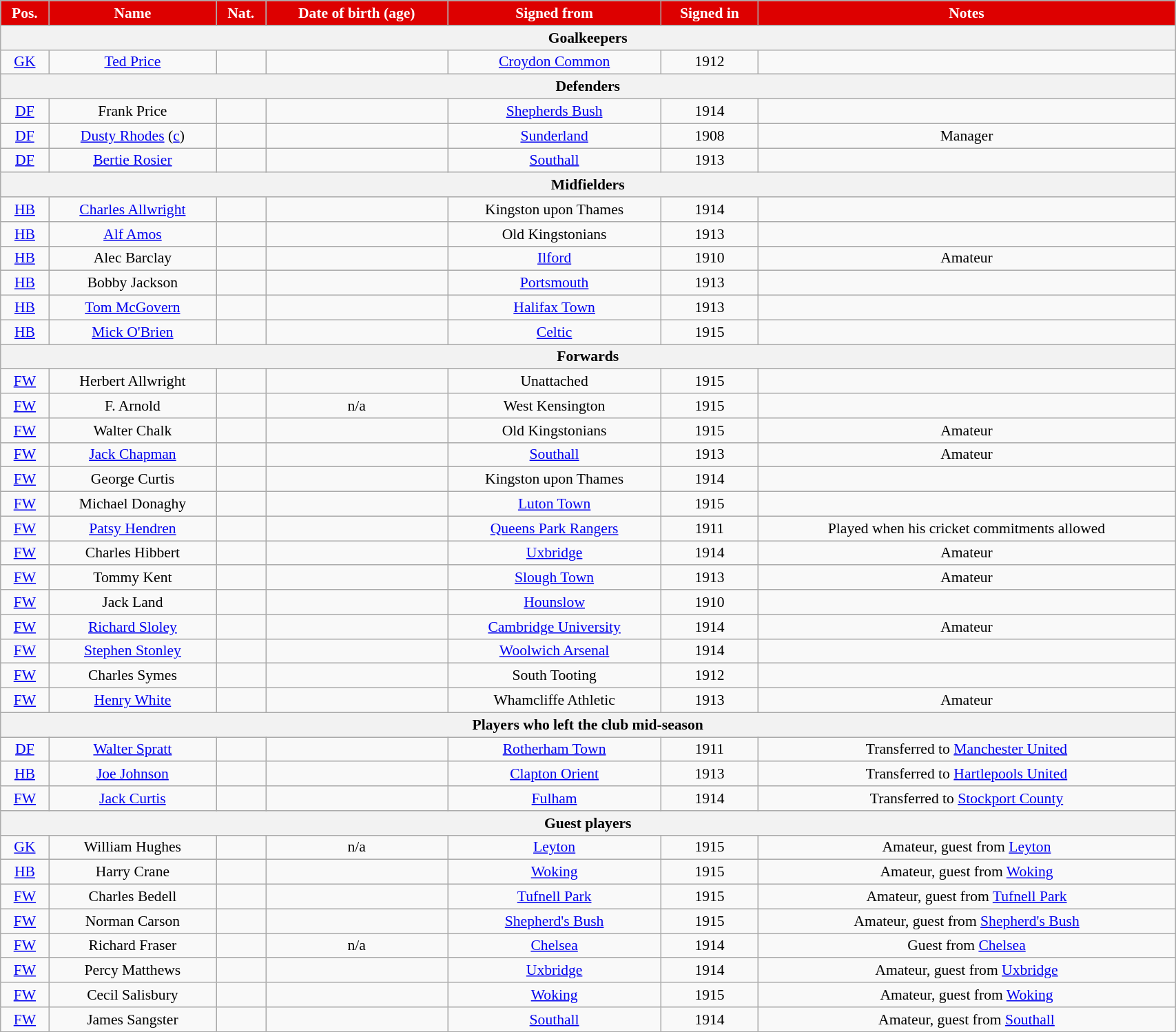<table class="wikitable"  style="text-align:center; font-size:90%; width:90%;">
<tr>
<th style="background:#d00; color:white; text-align:center;">Pos.</th>
<th style="background:#d00; color:white; text-align:center;">Name</th>
<th style="background:#d00; color:white; text-align:center;">Nat.</th>
<th style="background:#d00; color:white; text-align:center;">Date of birth (age)</th>
<th style="background:#d00; color:white; text-align:center;">Signed from</th>
<th style="background:#d00; color:white; text-align:center;">Signed in</th>
<th style="background:#d00; color:white; text-align:center;">Notes</th>
</tr>
<tr>
<th colspan="7">Goalkeepers</th>
</tr>
<tr>
<td><a href='#'>GK</a></td>
<td><a href='#'>Ted Price</a></td>
<td></td>
<td></td>
<td><a href='#'>Croydon Common</a></td>
<td>1912</td>
<td></td>
</tr>
<tr>
<th colspan="7">Defenders</th>
</tr>
<tr>
<td><a href='#'>DF</a></td>
<td>Frank Price</td>
<td></td>
<td></td>
<td><a href='#'>Shepherds Bush</a></td>
<td>1914</td>
<td></td>
</tr>
<tr>
<td><a href='#'>DF</a></td>
<td><a href='#'>Dusty Rhodes</a> (<a href='#'>c</a>)</td>
<td></td>
<td></td>
<td><a href='#'>Sunderland</a></td>
<td>1908</td>
<td>Manager</td>
</tr>
<tr>
<td><a href='#'>DF</a></td>
<td><a href='#'>Bertie Rosier</a></td>
<td></td>
<td></td>
<td><a href='#'>Southall</a></td>
<td>1913</td>
<td></td>
</tr>
<tr>
<th colspan="7">Midfielders</th>
</tr>
<tr>
<td><a href='#'>HB</a></td>
<td><a href='#'>Charles Allwright</a></td>
<td></td>
<td></td>
<td>Kingston upon Thames</td>
<td>1914</td>
<td></td>
</tr>
<tr>
<td><a href='#'>HB</a></td>
<td><a href='#'>Alf Amos</a></td>
<td></td>
<td></td>
<td>Old Kingstonians</td>
<td>1913</td>
<td></td>
</tr>
<tr>
<td><a href='#'>HB</a></td>
<td>Alec Barclay</td>
<td></td>
<td></td>
<td><a href='#'>Ilford</a></td>
<td>1910</td>
<td>Amateur</td>
</tr>
<tr>
<td><a href='#'>HB</a></td>
<td>Bobby Jackson</td>
<td></td>
<td></td>
<td><a href='#'>Portsmouth</a></td>
<td>1913</td>
<td></td>
</tr>
<tr>
<td><a href='#'>HB</a></td>
<td><a href='#'>Tom McGovern</a></td>
<td></td>
<td></td>
<td><a href='#'>Halifax Town</a></td>
<td>1913</td>
<td></td>
</tr>
<tr>
<td><a href='#'>HB</a></td>
<td><a href='#'>Mick O'Brien</a></td>
<td></td>
<td></td>
<td><a href='#'>Celtic</a></td>
<td>1915</td>
<td></td>
</tr>
<tr>
<th colspan="7">Forwards</th>
</tr>
<tr>
<td><a href='#'>FW</a></td>
<td>Herbert Allwright</td>
<td></td>
<td></td>
<td>Unattached</td>
<td>1915</td>
<td></td>
</tr>
<tr>
<td><a href='#'>FW</a></td>
<td>F. Arnold</td>
<td></td>
<td>n/a</td>
<td>West Kensington</td>
<td>1915</td>
<td></td>
</tr>
<tr>
<td><a href='#'>FW</a></td>
<td>Walter Chalk</td>
<td></td>
<td></td>
<td>Old Kingstonians</td>
<td>1915</td>
<td>Amateur</td>
</tr>
<tr>
<td><a href='#'>FW</a></td>
<td><a href='#'>Jack Chapman</a></td>
<td></td>
<td></td>
<td><a href='#'>Southall</a></td>
<td>1913</td>
<td>Amateur</td>
</tr>
<tr>
<td><a href='#'>FW</a></td>
<td>George Curtis</td>
<td></td>
<td></td>
<td>Kingston upon Thames</td>
<td>1914</td>
<td></td>
</tr>
<tr>
<td><a href='#'>FW</a></td>
<td>Michael Donaghy</td>
<td></td>
<td></td>
<td><a href='#'>Luton Town</a></td>
<td>1915</td>
<td></td>
</tr>
<tr>
<td><a href='#'>FW</a></td>
<td><a href='#'>Patsy Hendren</a></td>
<td></td>
<td></td>
<td><a href='#'>Queens Park Rangers</a></td>
<td>1911</td>
<td>Played when his cricket commitments allowed</td>
</tr>
<tr>
<td><a href='#'>FW</a></td>
<td>Charles Hibbert</td>
<td></td>
<td></td>
<td><a href='#'>Uxbridge</a></td>
<td>1914</td>
<td>Amateur</td>
</tr>
<tr>
<td><a href='#'>FW</a></td>
<td>Tommy Kent</td>
<td></td>
<td></td>
<td><a href='#'>Slough Town</a></td>
<td>1913</td>
<td>Amateur</td>
</tr>
<tr>
<td><a href='#'>FW</a></td>
<td>Jack Land</td>
<td></td>
<td></td>
<td><a href='#'>Hounslow</a></td>
<td>1910</td>
<td></td>
</tr>
<tr>
<td><a href='#'>FW</a></td>
<td><a href='#'>Richard Sloley</a></td>
<td></td>
<td></td>
<td><a href='#'>Cambridge University</a></td>
<td>1914</td>
<td>Amateur</td>
</tr>
<tr>
<td><a href='#'>FW</a></td>
<td><a href='#'>Stephen Stonley</a></td>
<td></td>
<td></td>
<td><a href='#'>Woolwich Arsenal</a></td>
<td>1914</td>
<td></td>
</tr>
<tr>
<td><a href='#'>FW</a></td>
<td>Charles Symes</td>
<td></td>
<td></td>
<td>South Tooting</td>
<td>1912</td>
<td></td>
</tr>
<tr>
<td><a href='#'>FW</a></td>
<td><a href='#'>Henry White</a></td>
<td></td>
<td></td>
<td>Whamcliffe Athletic</td>
<td>1913</td>
<td>Amateur</td>
</tr>
<tr>
<th colspan="7">Players who left the club mid-season</th>
</tr>
<tr>
<td><a href='#'>DF</a></td>
<td><a href='#'>Walter Spratt</a></td>
<td></td>
<td></td>
<td><a href='#'>Rotherham Town</a></td>
<td>1911</td>
<td>Transferred to <a href='#'>Manchester United</a></td>
</tr>
<tr>
<td><a href='#'>HB</a></td>
<td><a href='#'>Joe Johnson</a></td>
<td></td>
<td></td>
<td><a href='#'>Clapton Orient</a></td>
<td>1913</td>
<td>Transferred to <a href='#'>Hartlepools United</a></td>
</tr>
<tr>
<td><a href='#'>FW</a></td>
<td><a href='#'>Jack Curtis</a></td>
<td></td>
<td></td>
<td><a href='#'>Fulham</a></td>
<td>1914</td>
<td>Transferred to <a href='#'>Stockport County</a></td>
</tr>
<tr>
<th colspan="7">Guest players</th>
</tr>
<tr>
<td><a href='#'>GK</a></td>
<td>William Hughes</td>
<td></td>
<td>n/a</td>
<td><a href='#'>Leyton</a></td>
<td>1915</td>
<td>Amateur, guest from <a href='#'>Leyton</a></td>
</tr>
<tr>
<td><a href='#'>HB</a></td>
<td>Harry Crane</td>
<td></td>
<td></td>
<td><a href='#'>Woking</a></td>
<td>1915</td>
<td>Amateur, guest from <a href='#'>Woking</a></td>
</tr>
<tr>
<td><a href='#'>FW</a></td>
<td>Charles Bedell</td>
<td></td>
<td></td>
<td><a href='#'>Tufnell Park</a></td>
<td>1915</td>
<td>Amateur, guest from <a href='#'>Tufnell Park</a></td>
</tr>
<tr>
<td><a href='#'>FW</a></td>
<td>Norman Carson</td>
<td></td>
<td></td>
<td><a href='#'>Shepherd's Bush</a></td>
<td>1915</td>
<td>Amateur, guest from <a href='#'>Shepherd's Bush</a></td>
</tr>
<tr>
<td><a href='#'>FW</a></td>
<td>Richard Fraser</td>
<td></td>
<td>n/a</td>
<td><a href='#'>Chelsea</a></td>
<td>1914</td>
<td>Guest from <a href='#'>Chelsea</a></td>
</tr>
<tr>
<td><a href='#'>FW</a></td>
<td>Percy Matthews</td>
<td></td>
<td></td>
<td><a href='#'>Uxbridge</a></td>
<td>1914</td>
<td>Amateur, guest from <a href='#'>Uxbridge</a></td>
</tr>
<tr>
<td><a href='#'>FW</a></td>
<td>Cecil Salisbury</td>
<td></td>
<td></td>
<td><a href='#'>Woking</a></td>
<td>1915</td>
<td>Amateur, guest from <a href='#'>Woking</a></td>
</tr>
<tr>
<td><a href='#'>FW</a></td>
<td>James Sangster</td>
<td></td>
<td></td>
<td><a href='#'>Southall</a></td>
<td>1914</td>
<td>Amateur, guest from <a href='#'>Southall</a></td>
</tr>
</table>
